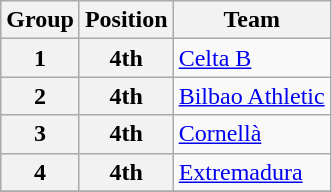<table class="wikitable">
<tr>
<th>Group</th>
<th>Position</th>
<th>Team</th>
</tr>
<tr>
<th>1</th>
<th>4th</th>
<td><a href='#'>Celta B</a></td>
</tr>
<tr>
<th>2</th>
<th>4th</th>
<td><a href='#'>Bilbao Athletic</a></td>
</tr>
<tr>
<th>3</th>
<th>4th</th>
<td><a href='#'>Cornellà</a></td>
</tr>
<tr>
<th>4</th>
<th>4th</th>
<td><a href='#'>Extremadura</a></td>
</tr>
<tr>
</tr>
</table>
